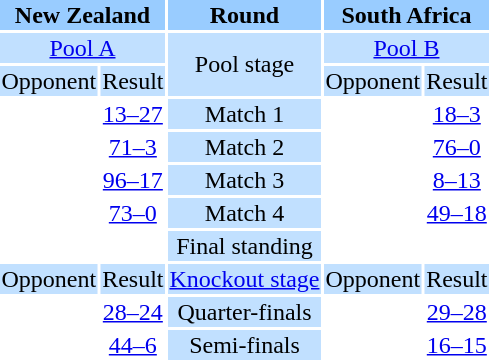<table style="text-align:center">
<tr style="background:#9cf">
<th colspan=2 style="width:1*">New Zealand</th>
<th>Round</th>
<th colspan=2 style="width:1*">South Africa</th>
</tr>
<tr style="background:#c1e0ff">
<td colspan=2><a href='#'>Pool A</a></td>
<td rowspan=2>Pool stage</td>
<td colspan=2><a href='#'>Pool B</a></td>
</tr>
<tr style="background:#c1e0ff">
<td>Opponent</td>
<td>Result</td>
<td>Opponent</td>
<td>Result</td>
</tr>
<tr>
<td></td>
<td><a href='#'>13–27</a></td>
<td style="background:#c1e0ff">Match 1</td>
<td></td>
<td><a href='#'>18–3</a></td>
</tr>
<tr>
<td></td>
<td><a href='#'>71–3</a></td>
<td style="background:#c1e0ff">Match 2</td>
<td></td>
<td><a href='#'>76–0</a></td>
</tr>
<tr>
<td></td>
<td><a href='#'>96–17</a></td>
<td style="background:#c1e0ff">Match 3</td>
<td></td>
<td><a href='#'>8–13</a></td>
</tr>
<tr>
<td></td>
<td><a href='#'>73–0</a></td>
<td style="background:#c1e0ff">Match 4</td>
<td></td>
<td><a href='#'>49–18</a></td>
</tr>
<tr>
<td colspan="2" align="center"></td>
<td style="background:#c1e0ff">Final standing</td>
<td colspan="2" align="center"></td>
</tr>
<tr style="background:#c1e0ff">
<td>Opponent</td>
<td>Result</td>
<td><a href='#'>Knockout stage</a></td>
<td>Opponent</td>
<td>Result</td>
</tr>
<tr>
<td></td>
<td><a href='#'>28–24</a></td>
<td style="background:#c1e0ff">Quarter-finals</td>
<td></td>
<td><a href='#'>29–28</a></td>
</tr>
<tr>
<td></td>
<td><a href='#'>44–6</a></td>
<td style="background:#c1e0ff">Semi-finals</td>
<td></td>
<td><a href='#'>16–15</a></td>
</tr>
</table>
